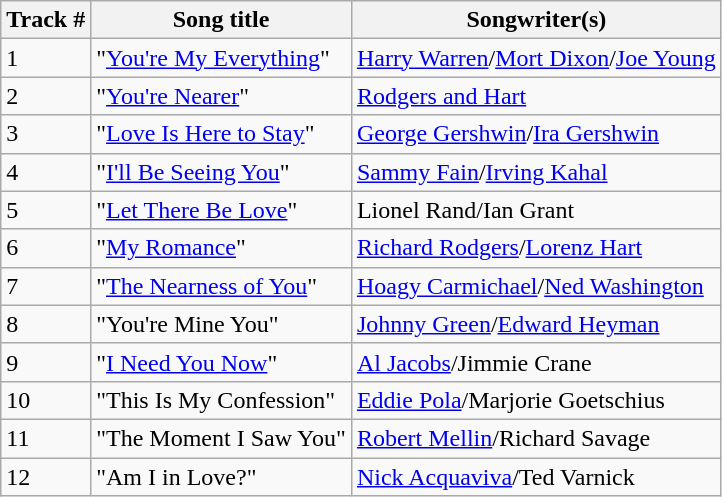<table class="wikitable">
<tr>
<th>Track #</th>
<th>Song title</th>
<th>Songwriter(s)</th>
</tr>
<tr>
<td>1</td>
<td>"<a href='#'>You're My Everything</a>"</td>
<td><a href='#'>Harry Warren</a>/<a href='#'>Mort Dixon</a>/<a href='#'>Joe Young</a></td>
</tr>
<tr>
<td>2</td>
<td>"<a href='#'>You're Nearer</a>"</td>
<td><a href='#'>Rodgers and Hart</a></td>
</tr>
<tr>
<td>3</td>
<td>"<a href='#'>Love Is Here to Stay</a>"</td>
<td><a href='#'>George Gershwin</a>/<a href='#'>Ira Gershwin</a></td>
</tr>
<tr>
<td>4</td>
<td>"<a href='#'>I'll Be Seeing You</a>"</td>
<td><a href='#'>Sammy Fain</a>/<a href='#'>Irving Kahal</a></td>
</tr>
<tr>
<td>5</td>
<td>"<a href='#'>Let There Be Love</a>"</td>
<td>Lionel Rand/Ian Grant</td>
</tr>
<tr>
<td>6</td>
<td>"<a href='#'>My Romance</a>"</td>
<td><a href='#'>Richard Rodgers</a>/<a href='#'>Lorenz Hart</a></td>
</tr>
<tr>
<td>7</td>
<td>"<a href='#'>The Nearness of You</a>"</td>
<td><a href='#'>Hoagy Carmichael</a>/<a href='#'>Ned Washington</a></td>
</tr>
<tr>
<td>8</td>
<td>"You're Mine You"</td>
<td><a href='#'>Johnny Green</a>/<a href='#'>Edward Heyman</a></td>
</tr>
<tr>
<td>9</td>
<td>"<a href='#'>I Need You Now</a>"</td>
<td><a href='#'>Al Jacobs</a>/Jimmie Crane</td>
</tr>
<tr>
<td>10</td>
<td>"This Is My Confession"</td>
<td><a href='#'>Eddie Pola</a>/Marjorie Goetschius</td>
</tr>
<tr>
<td>11</td>
<td>"The Moment I Saw You"</td>
<td><a href='#'>Robert Mellin</a>/Richard Savage</td>
</tr>
<tr>
<td>12</td>
<td>"Am I in Love?"</td>
<td><a href='#'>Nick Acquaviva</a>/Ted Varnick</td>
</tr>
</table>
